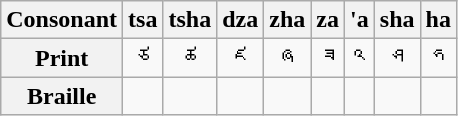<table class="wikitable" style="text-align:center">
<tr>
<th>Consonant</th>
<th>tsa</th>
<th>tsha</th>
<th>dza</th>
<th>zha</th>
<th>za</th>
<th>'a</th>
<th>sha</th>
<th>ha</th>
</tr>
<tr>
<th>Print</th>
<td><span>ཙ </span></td>
<td><span>ཚ </span></td>
<td><span>ཛ </span></td>
<td><span>ཞ </span></td>
<td><span>ཟ </span></td>
<td><span>འ </span></td>
<td><span>ཤ </span></td>
<td><span>ཧ </span></td>
</tr>
<tr>
<th>Braille</th>
<td></td>
<td></td>
<td></td>
<td></td>
<td></td>
<td></td>
<td></td>
<td></td>
</tr>
</table>
